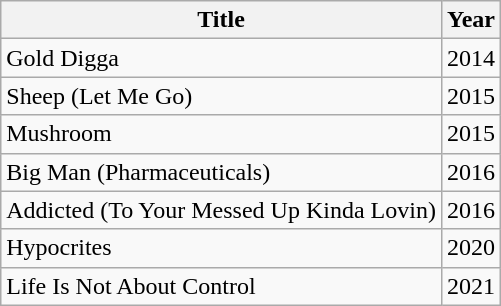<table class="wikitable">
<tr>
<th>Title</th>
<th>Year</th>
</tr>
<tr>
<td>Gold Digga</td>
<td>2014</td>
</tr>
<tr>
<td>Sheep (Let Me Go)</td>
<td>2015</td>
</tr>
<tr>
<td>Mushroom</td>
<td>2015</td>
</tr>
<tr>
<td>Big Man (Pharmaceuticals)</td>
<td>2016</td>
</tr>
<tr>
<td>Addicted (To Your Messed Up Kinda Lovin)</td>
<td>2016</td>
</tr>
<tr>
<td>Hypocrites</td>
<td>2020</td>
</tr>
<tr>
<td>Life Is Not About Control</td>
<td>2021</td>
</tr>
</table>
